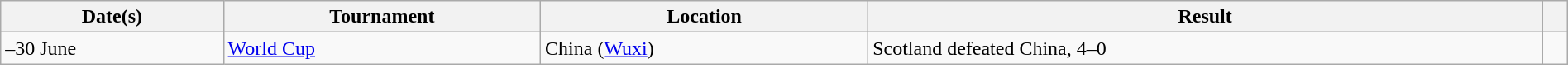<table class="sortable wikitable" width="100%" cellpadding="5" style="margin: 1em auto 1em auto">
<tr>
<th scope="col">Date(s)</th>
<th wscope="col">Tournament</th>
<th scope="col">Location</th>
<th scope="col" class="unsortable">Result</th>
<th scope="col" class="unsortable"></th>
</tr>
<tr>
<td>–30 June</td>
<td><a href='#'>World Cup</a></td>
<td>China (<a href='#'>Wuxi</a>)</td>
<td>Scotland defeated China, 4–0</td>
<td align="center"></td>
</tr>
</table>
